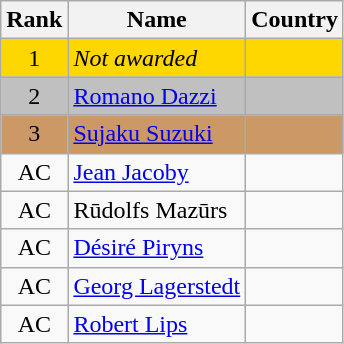<table class="wikitable sortable" style="text-align:center">
<tr>
<th>Rank</th>
<th>Name</th>
<th>Country</th>
</tr>
<tr bgcolor=gold>
<td>1</td>
<td align="left"><em>Not awarded</em></td>
<td align="left"></td>
</tr>
<tr bgcolor=silver>
<td>2</td>
<td align="left"><a href='#'>Romano Dazzi</a></td>
<td align="left"></td>
</tr>
<tr bgcolor=#CC9966>
<td>3</td>
<td align="left"><a href='#'>Sujaku Suzuki</a></td>
<td align="left"></td>
</tr>
<tr>
<td>AC</td>
<td align="left"><a href='#'>Jean Jacoby</a></td>
<td align="left"></td>
</tr>
<tr>
<td>AC</td>
<td align="left">Rūdolfs Mazūrs</td>
<td align="left"></td>
</tr>
<tr>
<td>AC</td>
<td align="left"><a href='#'>Désiré Piryns</a></td>
<td align="left"></td>
</tr>
<tr>
<td>AC</td>
<td align="left"><a href='#'>Georg Lagerstedt</a></td>
<td align="left"></td>
</tr>
<tr>
<td>AC</td>
<td align="left"><a href='#'>Robert Lips</a></td>
<td align="left"></td>
</tr>
</table>
